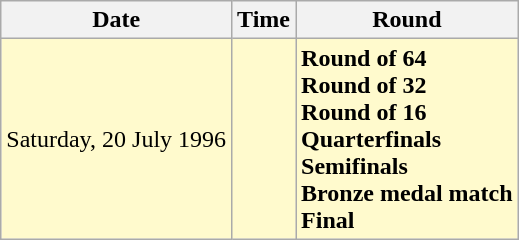<table class="wikitable">
<tr>
<th>Date</th>
<th>Time</th>
<th>Round</th>
</tr>
<tr style=background:lemonchiffon>
<td>Saturday, 20 July 1996</td>
<td></td>
<td><strong>Round of 64</strong><br><strong>Round of 32</strong><br><strong>Round of 16</strong><br><strong>Quarterfinals</strong><br><strong>Semifinals</strong><br><strong>Bronze medal match</strong><br><strong>Final</strong></td>
</tr>
</table>
